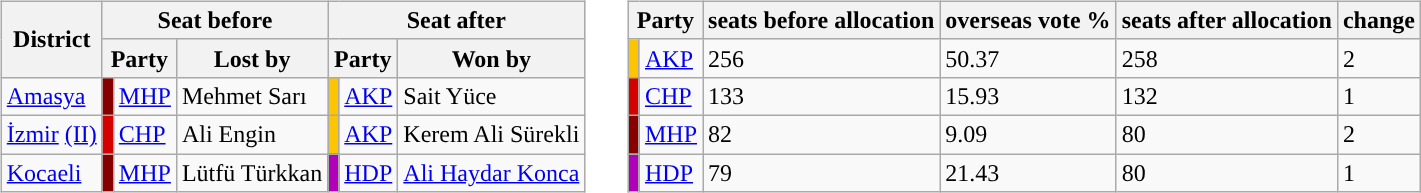<table>
<tr>
<td style="vertical-align:top"><br><table class="wikitable">
<tr>
<th rowspan="2">District</th>
<th colspan="3">Seat before</th>
<th colspan="3">Seat after</th>
</tr>
<tr>
<th colspan="2">Party</th>
<th>Lost by</th>
<th colspan="2">Party</th>
<th>Won by</th>
</tr>
<tr>
<td><a href='#'>Amasya</a></td>
<td style="background:#870000"></td>
<td><a href='#'>MHP</a></td>
<td>Mehmet Sarı</td>
<td style="background:#fdc400"></td>
<td><a href='#'>AKP</a></td>
<td>Sait Yüce</td>
</tr>
<tr>
<td><a href='#'>İzmir</a> <a href='#'>(II)</a></td>
<td style="background:#d50000"></td>
<td><a href='#'>CHP</a></td>
<td>Ali Engin</td>
<td style="background:#fdc400"></td>
<td><a href='#'>AKP</a></td>
<td>Kerem Ali Sürekli</td>
</tr>
<tr>
<td><a href='#'>Kocaeli</a></td>
<td style="background:#870000"></td>
<td><a href='#'>MHP</a></td>
<td>Lütfü Türkkan</td>
<td style="background:#b000b8"></td>
<td><a href='#'>HDP</a></td>
<td><a href='#'>Ali Haydar Konca</a></td>
</tr>
</table>
</td>
<td colwidth=2em> </td>
<td style="vertical-align:top"><br><table class="wikitable">
<tr>
<th colspan="2">Party</th>
<th>seats before allocation</th>
<th>overseas vote %</th>
<th>seats after allocation</th>
<th>change</th>
</tr>
<tr>
<td style="background:#fdc400"></td>
<td><a href='#'>AKP</a></td>
<td>256</td>
<td>50.37</td>
<td>258</td>
<td> 2</td>
</tr>
<tr>
<td style="background:#d50000"></td>
<td><a href='#'>CHP</a></td>
<td>133</td>
<td>15.93</td>
<td>132</td>
<td> 1</td>
</tr>
<tr>
<td style="background:#870000"></td>
<td><a href='#'>MHP</a></td>
<td>82</td>
<td>9.09</td>
<td>80</td>
<td> 2</td>
</tr>
<tr>
<td style="background:#b000b8"></td>
<td><a href='#'>HDP</a></td>
<td>79</td>
<td>21.43</td>
<td>80</td>
<td> 1</td>
</tr>
</table>
</td>
</tr>
</table>
